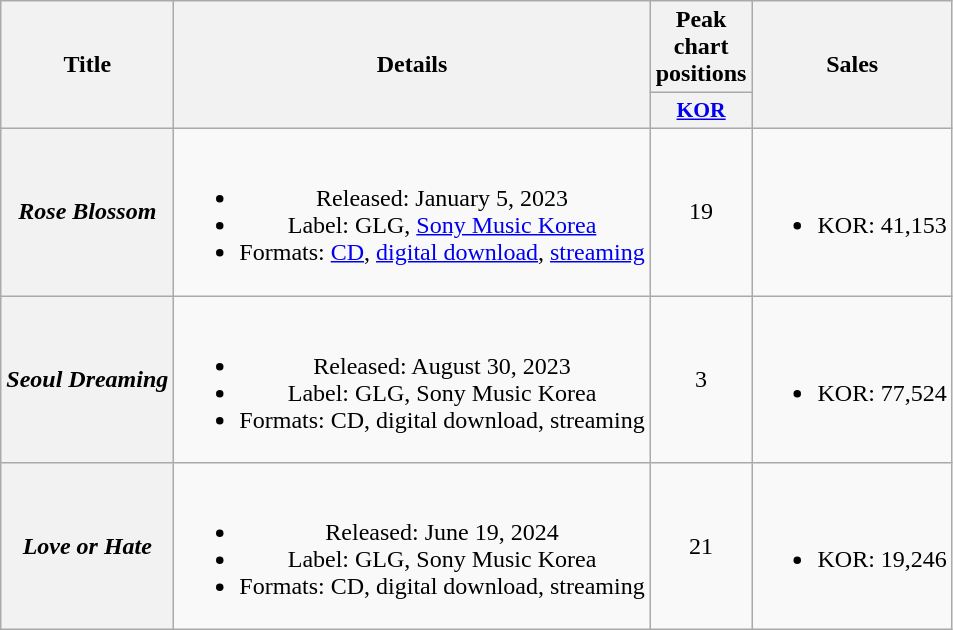<table class="wikitable plainrowheaders" style="text-align:center">
<tr>
<th rowspan="2" scope="col">Title</th>
<th rowspan="2" scope="col">Details</th>
<th scope="col">Peak chart positions</th>
<th rowspan="2" scope="col">Sales</th>
</tr>
<tr>
<th scope="col" style="font-size:90%; width:2.5em"><a href='#'>KOR</a><br></th>
</tr>
<tr>
<th scope="row"><em>Rose Blossom</em></th>
<td><br><ul><li>Released: January 5, 2023</li><li>Label: GLG, <a href='#'>Sony Music Korea</a></li><li>Formats: <a href='#'>CD</a>, <a href='#'>digital download</a>, <a href='#'>streaming</a></li></ul></td>
<td>19</td>
<td><br><ul><li>KOR: 41,153</li></ul></td>
</tr>
<tr>
<th scope="row"><em>Seoul Dreaming</em></th>
<td><br><ul><li>Released: August 30, 2023</li><li>Label: GLG, Sony Music Korea</li><li>Formats: CD, digital download, streaming</li></ul></td>
<td>3</td>
<td><br><ul><li>KOR: 77,524</li></ul></td>
</tr>
<tr>
<th scope="row"><em>Love or Hate</em></th>
<td><br><ul><li>Released: June 19, 2024</li><li>Label: GLG, Sony Music Korea</li><li>Formats: CD, digital download, streaming</li></ul></td>
<td>21</td>
<td><br><ul><li>KOR: 19,246</li></ul></td>
</tr>
</table>
